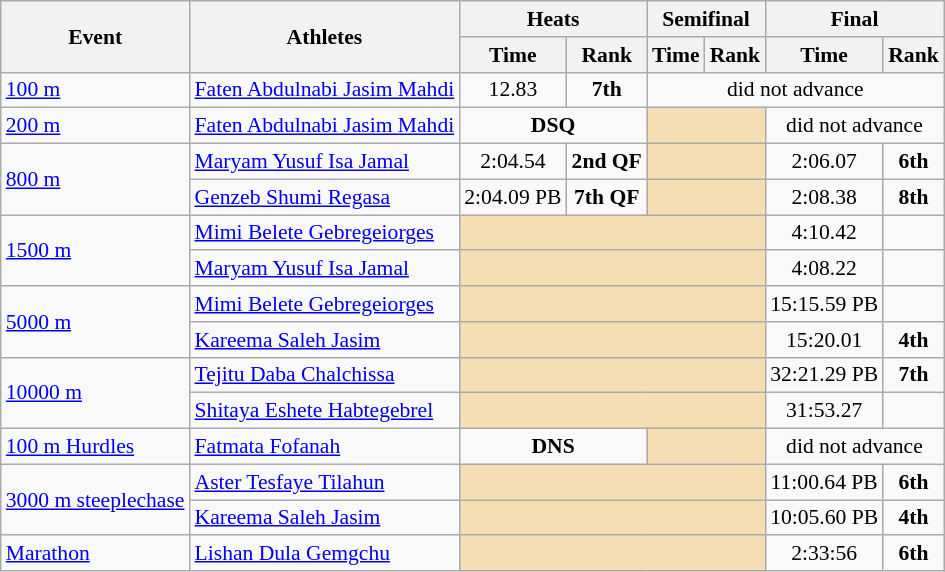<table class="wikitable" border="1" style="font-size:90%">
<tr>
<th rowspan=2>Event</th>
<th rowspan=2>Athletes</th>
<th colspan=2>Heats</th>
<th colspan=2>Semifinal</th>
<th colspan=2>Final</th>
</tr>
<tr>
<th>Time</th>
<th>Rank</th>
<th>Time</th>
<th>Rank</th>
<th>Time</th>
<th>Rank</th>
</tr>
<tr>
<td><a href='#'>100 m</a></td>
<td><a href='#'>Faten Abdulnabi Jasim Mahdi</a></td>
<td align=center>12.83</td>
<td align=center><strong>7th</strong></td>
<td align=center colspan=4>did not advance</td>
</tr>
<tr>
<td><a href='#'>200 m</a></td>
<td><a href='#'>Faten Abdulnabi Jasim Mahdi</a></td>
<td align=center colspan=2><strong>DSQ</strong></td>
<td colspan=2 bgcolor=wheat></td>
<td align=center colspan=2>did not advance</td>
</tr>
<tr>
<td rowspan=2><a href='#'>800 m</a></td>
<td><a href='#'>Maryam Yusuf Isa Jamal</a></td>
<td align=center>2:04.54</td>
<td align=center><strong>2nd QF</strong></td>
<td colspan=2 bgcolor=wheat></td>
<td align=center>2:06.07</td>
<td align=center><strong>6th</strong></td>
</tr>
<tr>
<td><a href='#'>Genzeb Shumi Regasa</a></td>
<td align=center>2:04.09 PB</td>
<td align=center><strong>7th QF</strong></td>
<td colspan=2 bgcolor=wheat></td>
<td align=center>2:08.38</td>
<td align=center><strong>8th</strong></td>
</tr>
<tr>
<td rowspan=2><a href='#'>1500 m</a></td>
<td><a href='#'>Mimi Belete Gebregeiorges</a></td>
<td colspan=4 bgcolor=wheat></td>
<td align=center>4:10.42</td>
<td align=center></td>
</tr>
<tr>
<td><a href='#'>Maryam Yusuf Isa Jamal</a></td>
<td colspan=4 bgcolor=wheat></td>
<td align=center>4:08.22</td>
<td align=center></td>
</tr>
<tr>
<td rowspan=2><a href='#'>5000 m</a></td>
<td><a href='#'>Mimi Belete Gebregeiorges</a></td>
<td colspan=4 bgcolor=wheat></td>
<td align=center>15:15.59 PB</td>
<td align=center></td>
</tr>
<tr>
<td><a href='#'>Kareema Saleh Jasim</a></td>
<td colspan=4 bgcolor=wheat></td>
<td align=center>15:20.01</td>
<td align=center><strong>4th</strong></td>
</tr>
<tr>
<td rowspan=2><a href='#'>10000 m</a></td>
<td><a href='#'>Tejitu Daba Chalchissa</a></td>
<td colspan=4 bgcolor=wheat></td>
<td align=center>32:21.29 PB</td>
<td align=center><strong>7th</strong></td>
</tr>
<tr>
<td><a href='#'>Shitaya Eshete Habtegebrel</a></td>
<td colspan=4 bgcolor=wheat></td>
<td align=center>31:53.27</td>
<td align=center></td>
</tr>
<tr>
<td><a href='#'>100 m Hurdles</a></td>
<td><a href='#'>Fatmata Fofanah</a></td>
<td align=center colspan=2><strong>DNS</strong></td>
<td colspan=2 bgcolor=wheat></td>
<td align=center colspan=2>did not advance</td>
</tr>
<tr>
<td rowspan=2><a href='#'>3000 m steeplechase</a></td>
<td><a href='#'>Aster Tesfaye Tilahun</a></td>
<td colspan=4 bgcolor=wheat></td>
<td align=center>11:00.64 PB</td>
<td align=center><strong>6th</strong></td>
</tr>
<tr>
<td><a href='#'>Kareema Saleh Jasim</a></td>
<td colspan=4 bgcolor=wheat></td>
<td align=center>10:05.60 PB</td>
<td align=center><strong>4th</strong></td>
</tr>
<tr>
<td><a href='#'>Marathon</a></td>
<td><a href='#'>Lishan Dula Gemgchu</a></td>
<td colspan=4 bgcolor=wheat></td>
<td align=center>2:33:56</td>
<td align=center><strong>6th</strong></td>
</tr>
</table>
